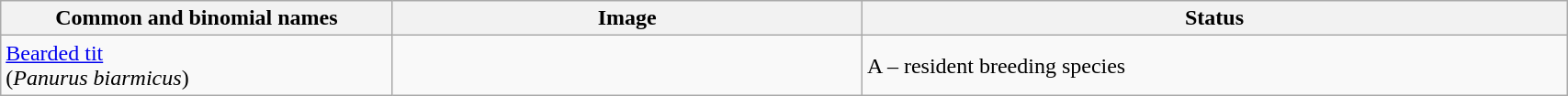<table width=90% class="wikitable">
<tr>
<th width=25%>Common and binomial names</th>
<th width=30%>Image</th>
<th width=45%>Status</th>
</tr>
<tr>
<td><a href='#'>Bearded tit</a><br>(<em>Panurus biarmicus</em>)</td>
<td></td>
<td>A – resident breeding species</td>
</tr>
</table>
